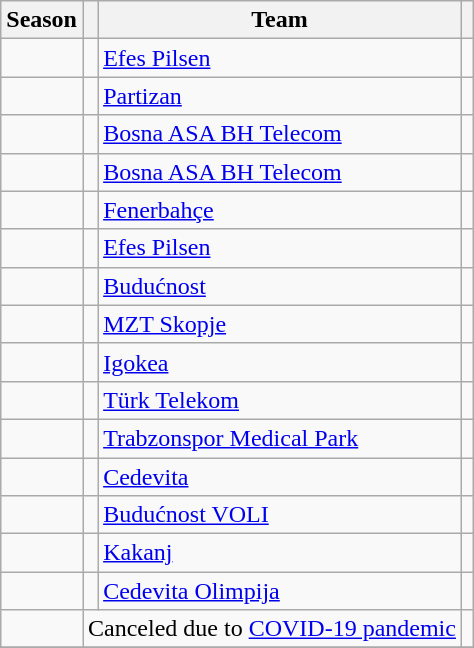<table class="wikitable">
<tr>
<th>Season</th>
<th></th>
<th>Team</th>
<th></th>
</tr>
<tr>
<td></td>
<td></td>
<td><a href='#'>Efes Pilsen</a></td>
<td></td>
</tr>
<tr>
<td></td>
<td></td>
<td><a href='#'>Partizan</a></td>
<td></td>
</tr>
<tr>
<td></td>
<td></td>
<td><a href='#'>Bosna ASA BH Telecom</a></td>
<td></td>
</tr>
<tr>
<td></td>
<td></td>
<td><a href='#'>Bosna ASA BH Telecom</a></td>
<td></td>
</tr>
<tr>
<td></td>
<td></td>
<td><a href='#'>Fenerbahçe</a></td>
<td></td>
</tr>
<tr>
<td></td>
<td></td>
<td><a href='#'>Efes Pilsen</a></td>
<td></td>
</tr>
<tr>
<td></td>
<td></td>
<td><a href='#'>Budućnost</a></td>
<td></td>
</tr>
<tr>
<td></td>
<td></td>
<td><a href='#'>MZT Skopje</a></td>
<td></td>
</tr>
<tr>
<td></td>
<td></td>
<td><a href='#'>Igokea</a></td>
<td></td>
</tr>
<tr>
<td></td>
<td></td>
<td><a href='#'>Türk Telekom</a></td>
<td></td>
</tr>
<tr>
<td></td>
<td></td>
<td><a href='#'>Trabzonspor Medical Park</a></td>
<td></td>
</tr>
<tr>
<td></td>
<td></td>
<td><a href='#'>Cedevita</a></td>
<td></td>
</tr>
<tr>
<td></td>
<td></td>
<td><a href='#'>Budućnost VOLI</a></td>
<td></td>
</tr>
<tr>
<td></td>
<td></td>
<td><a href='#'>Kakanj</a></td>
<td></td>
</tr>
<tr>
<td></td>
<td></td>
<td><a href='#'>Cedevita Olimpija</a></td>
<td></td>
</tr>
<tr>
<td></td>
<td colspan=2>Canceled due to <a href='#'>COVID-19 pandemic</a></td>
<td></td>
</tr>
<tr>
</tr>
</table>
